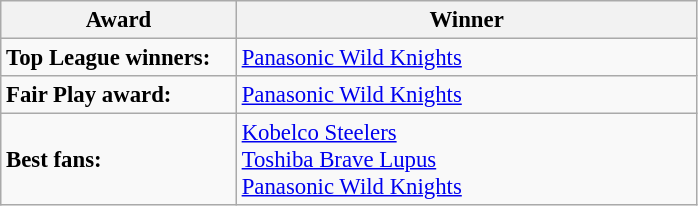<table class="wikitable" style="font-size:95%; text-align:left;">
<tr>
<th style="width:150px;">Award</th>
<th style="width:300px;">Winner</th>
</tr>
<tr>
<td><strong>Top League winners:</strong></td>
<td><a href='#'>Panasonic Wild Knights</a></td>
</tr>
<tr>
<td><strong>Fair Play award:</strong></td>
<td><a href='#'>Panasonic Wild Knights</a></td>
</tr>
<tr>
<td><strong>Best fans:</strong></td>
<td><a href='#'>Kobelco Steelers</a> <br> <a href='#'>Toshiba Brave Lupus</a> <br> <a href='#'>Panasonic Wild Knights</a></td>
</tr>
</table>
